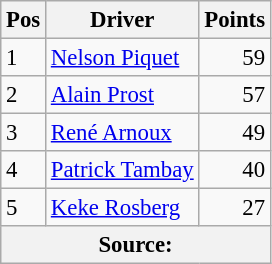<table class="wikitable" style="font-size: 95%;">
<tr>
<th>Pos</th>
<th>Driver</th>
<th>Points</th>
</tr>
<tr>
<td>1</td>
<td> <a href='#'>Nelson Piquet</a></td>
<td style="text-align: right">59</td>
</tr>
<tr>
<td>2</td>
<td> <a href='#'>Alain Prost</a></td>
<td style="text-align: right">57</td>
</tr>
<tr>
<td>3</td>
<td> <a href='#'>René Arnoux</a></td>
<td style="text-align: right">49</td>
</tr>
<tr>
<td>4</td>
<td> <a href='#'>Patrick Tambay</a></td>
<td style="text-align: right">40</td>
</tr>
<tr>
<td>5</td>
<td> <a href='#'>Keke Rosberg</a></td>
<td style="text-align: right">27</td>
</tr>
<tr>
<th colspan=4>Source: </th>
</tr>
</table>
